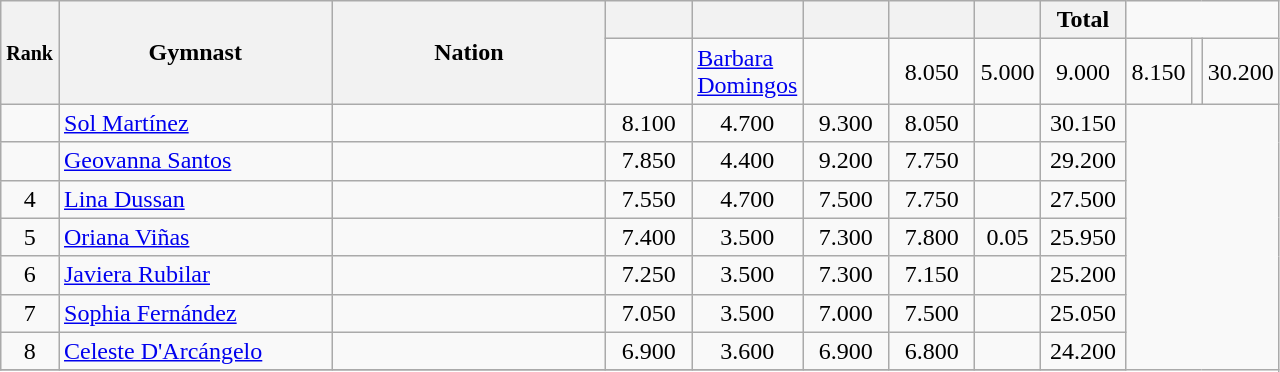<table style="text-align:center;" class="wikitable sortable">
<tr>
<th rowspan="2" scope="col" style="width:15px;"><small>Rank</small></th>
<th rowspan="2" scope="col" style="width:175px;">Gymnast</th>
<th rowspan="2" scope="col" style="width:175px;">Nation</th>
<th scope="col" style="width:50px;"><small></small></th>
<th scope="col" style="width:50px;"><small></small></th>
<th scope="col" style="width:50px;"><small></small></th>
<th scope="col" style="width:50px;"><small></small></th>
<th scope="col" style="width:20px;"><small></small></th>
<th scope="col" style="width:50px;">Total</th>
</tr>
<tr>
<td></td>
<td align=left><a href='#'>Barbara Domingos</a></td>
<td align=left></td>
<td>8.050</td>
<td>5.000</td>
<td>9.000</td>
<td>8.150</td>
<td></td>
<td>30.200</td>
</tr>
<tr>
<td></td>
<td align=left><a href='#'>Sol Martínez</a></td>
<td align=left></td>
<td>8.100</td>
<td>4.700</td>
<td>9.300</td>
<td>8.050</td>
<td></td>
<td>30.150</td>
</tr>
<tr>
<td></td>
<td align=left><a href='#'>Geovanna Santos</a></td>
<td align=left></td>
<td>7.850</td>
<td>4.400</td>
<td>9.200</td>
<td>7.750</td>
<td></td>
<td>29.200</td>
</tr>
<tr>
<td>4</td>
<td align=left><a href='#'>Lina Dussan</a></td>
<td align=left></td>
<td>7.550</td>
<td>4.700</td>
<td>7.500</td>
<td>7.750</td>
<td></td>
<td>27.500</td>
</tr>
<tr>
<td>5</td>
<td align=left><a href='#'>Oriana Viñas</a></td>
<td align=left></td>
<td>7.400</td>
<td>3.500</td>
<td>7.300</td>
<td>7.800</td>
<td>0.05</td>
<td>25.950</td>
</tr>
<tr>
<td>6</td>
<td align=left><a href='#'>Javiera Rubilar</a></td>
<td align=left></td>
<td>7.250</td>
<td>3.500</td>
<td>7.300</td>
<td>7.150</td>
<td></td>
<td>25.200</td>
</tr>
<tr>
<td>7</td>
<td align=left><a href='#'>Sophia Fernández</a></td>
<td align=left></td>
<td>7.050</td>
<td>3.500</td>
<td>7.000</td>
<td>7.500</td>
<td></td>
<td>25.050</td>
</tr>
<tr>
<td>8</td>
<td align=left><a href='#'>Celeste D'Arcángelo</a></td>
<td align=left></td>
<td>6.900</td>
<td>3.600</td>
<td>6.900</td>
<td>6.800</td>
<td></td>
<td>24.200</td>
</tr>
<tr>
</tr>
</table>
